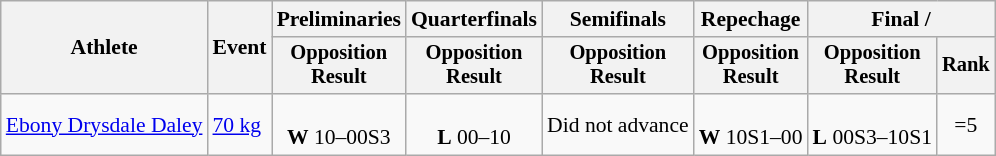<table class="wikitable" style="font-size:90%">
<tr>
<th rowspan=2>Athlete</th>
<th rowspan=2>Event</th>
<th>Preliminaries</th>
<th>Quarterfinals</th>
<th>Semifinals</th>
<th>Repechage</th>
<th colspan=2>Final / </th>
</tr>
<tr style="font-size:95%">
<th>Opposition<br>Result</th>
<th>Opposition<br>Result</th>
<th>Opposition<br>Result</th>
<th>Opposition<br>Result</th>
<th>Opposition<br>Result</th>
<th>Rank</th>
</tr>
<tr align=center>
<td align=left><a href='#'>Ebony Drysdale Daley</a></td>
<td align=left><a href='#'>70 kg</a></td>
<td><br><strong>W</strong> 10–00S3</td>
<td><br><strong>L</strong> 00–10</td>
<td>Did not advance</td>
<td><br><strong>W</strong> 10S1–00</td>
<td><br><strong>L</strong> 00S3–10S1</td>
<td>=5</td>
</tr>
</table>
